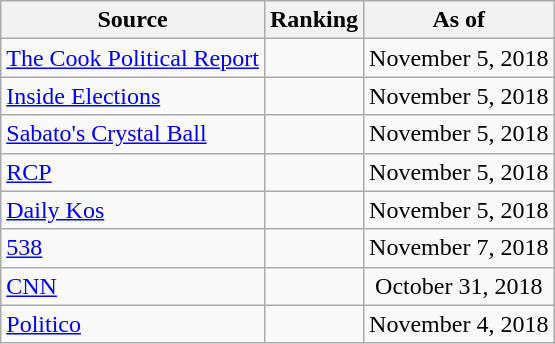<table class="wikitable" style="text-align:center">
<tr>
<th>Source</th>
<th>Ranking</th>
<th>As of</th>
</tr>
<tr>
<td style="text-align:left"><a href='#'>The Cook Political Report</a></td>
<td></td>
<td>November 5, 2018</td>
</tr>
<tr>
<td style="text-align:left"><a href='#'>Inside Elections</a></td>
<td></td>
<td>November 5, 2018</td>
</tr>
<tr>
<td style="text-align:left"><a href='#'>Sabato's Crystal Ball</a></td>
<td></td>
<td>November 5, 2018</td>
</tr>
<tr>
<td style="text-align:left"><a href='#'>RCP</a></td>
<td></td>
<td>November 5, 2018</td>
</tr>
<tr>
<td style="text-align:left"><a href='#'>Daily Kos</a></td>
<td></td>
<td>November 5, 2018</td>
</tr>
<tr>
<td style="text-align:left"><a href='#'>538</a></td>
<td></td>
<td>November 7, 2018</td>
</tr>
<tr>
<td style="text-align:left"><a href='#'>CNN</a></td>
<td></td>
<td>October 31, 2018</td>
</tr>
<tr>
<td style="text-align:left"><a href='#'>Politico</a></td>
<td></td>
<td>November 4, 2018</td>
</tr>
</table>
